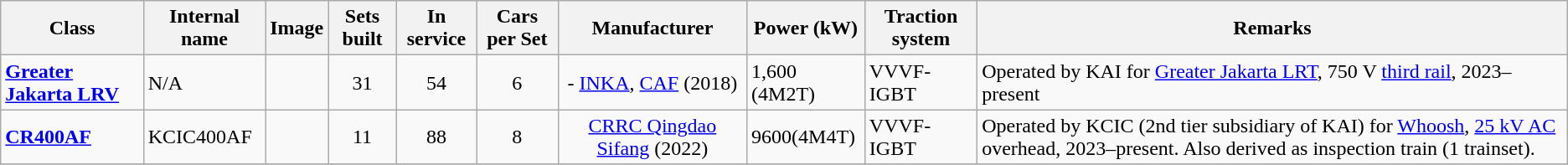<table class="wikitable">
<tr>
<th>Class</th>
<th>Internal name</th>
<th>Image</th>
<th>Sets built</th>
<th>In service</th>
<th>Cars per Set</th>
<th>Manufacturer</th>
<th>Power (kW)</th>
<th>Traction system</th>
<th>Remarks</th>
</tr>
<tr>
<td><strong><a href='#'>Greater Jakarta LRV</a></strong></td>
<td>N/A</td>
<td></td>
<td align=center>31</td>
<td align=center>54</td>
<td align=center>6</td>
<td align=center>- <a href='#'>INKA</a>, <a href='#'>CAF</a> (2018)</td>
<td>1,600 (4M2T)</td>
<td>VVVF-IGBT</td>
<td>Operated by KAI for <a href='#'>Greater Jakarta LRT</a>, 750 V <a href='#'>third rail</a>, 2023–present</td>
</tr>
<tr>
<td><strong><a href='#'>CR400AF</a></strong></td>
<td>KCIC400AF</td>
<td></td>
<td align=center>11</td>
<td align=center>88</td>
<td align=center>8</td>
<td align=center> <a href='#'>CRRC Qingdao Sifang</a> (2022)</td>
<td>9600(4M4T)</td>
<td>VVVF-IGBT</td>
<td>Operated by KCIC (2nd tier subsidiary of KAI) for <a href='#'>Whoosh</a>, <a href='#'>25 kV AC</a> overhead, 2023–present. Also derived as inspection train (1 trainset).</td>
</tr>
<tr>
</tr>
</table>
